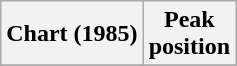<table class="wikitable sortable">
<tr>
<th>Chart (1985)</th>
<th>Peak<br>position</th>
</tr>
<tr>
</tr>
</table>
